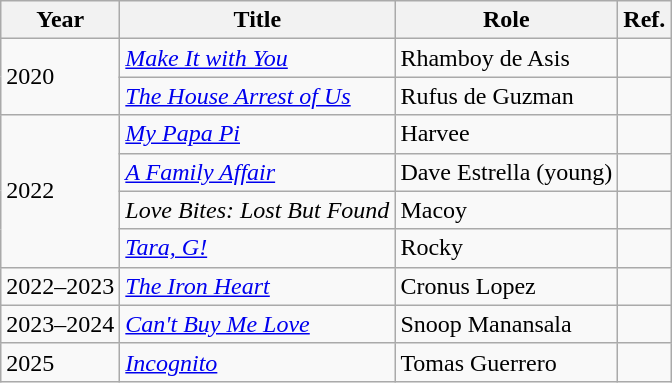<table class="wikitable sortable">
<tr>
<th>Year</th>
<th>Title</th>
<th>Role</th>
<th>Ref.</th>
</tr>
<tr>
<td rowspan=2>2020</td>
<td><em><a href='#'>Make It with You</a></em></td>
<td>Rhamboy de Asis</td>
<td align="center"></td>
</tr>
<tr>
<td><em><a href='#'>The House Arrest of Us</a></em></td>
<td>Rufus de Guzman</td>
<td align="center"></td>
</tr>
<tr>
<td rowspan=4>2022</td>
<td><em><a href='#'>My Papa Pi</a></em></td>
<td>Harvee</td>
<td align="center"></td>
</tr>
<tr>
<td><em><a href='#'>A Family Affair</a></em></td>
<td>Dave Estrella (young)</td>
<td></td>
</tr>
<tr>
<td><em>Love Bites: Lost But Found</em></td>
<td>Macoy</td>
<td align="center"></td>
</tr>
<tr>
<td><em><a href='#'>Tara, G!</a></em></td>
<td>Rocky</td>
<td align="center"></td>
</tr>
<tr>
<td>2022–2023</td>
<td><em><a href='#'>The Iron Heart</a></em></td>
<td>Cronus Lopez</td>
<td align="center"></td>
</tr>
<tr>
<td>2023–2024</td>
<td><em><a href='#'>Can't Buy Me Love</a></em></td>
<td>Snoop Manansala</td>
<td align="center"></td>
</tr>
<tr>
<td>2025</td>
<td><em><a href='#'>Incognito</a></em></td>
<td>Tomas Guerrero</td>
<td align="center"></td>
</tr>
</table>
